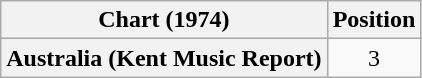<table class="wikitable plainrowheaders" style="text-align:center">
<tr>
<th>Chart (1974)</th>
<th>Position</th>
</tr>
<tr>
<th scope="row">Australia (Kent Music Report)</th>
<td>3</td>
</tr>
</table>
